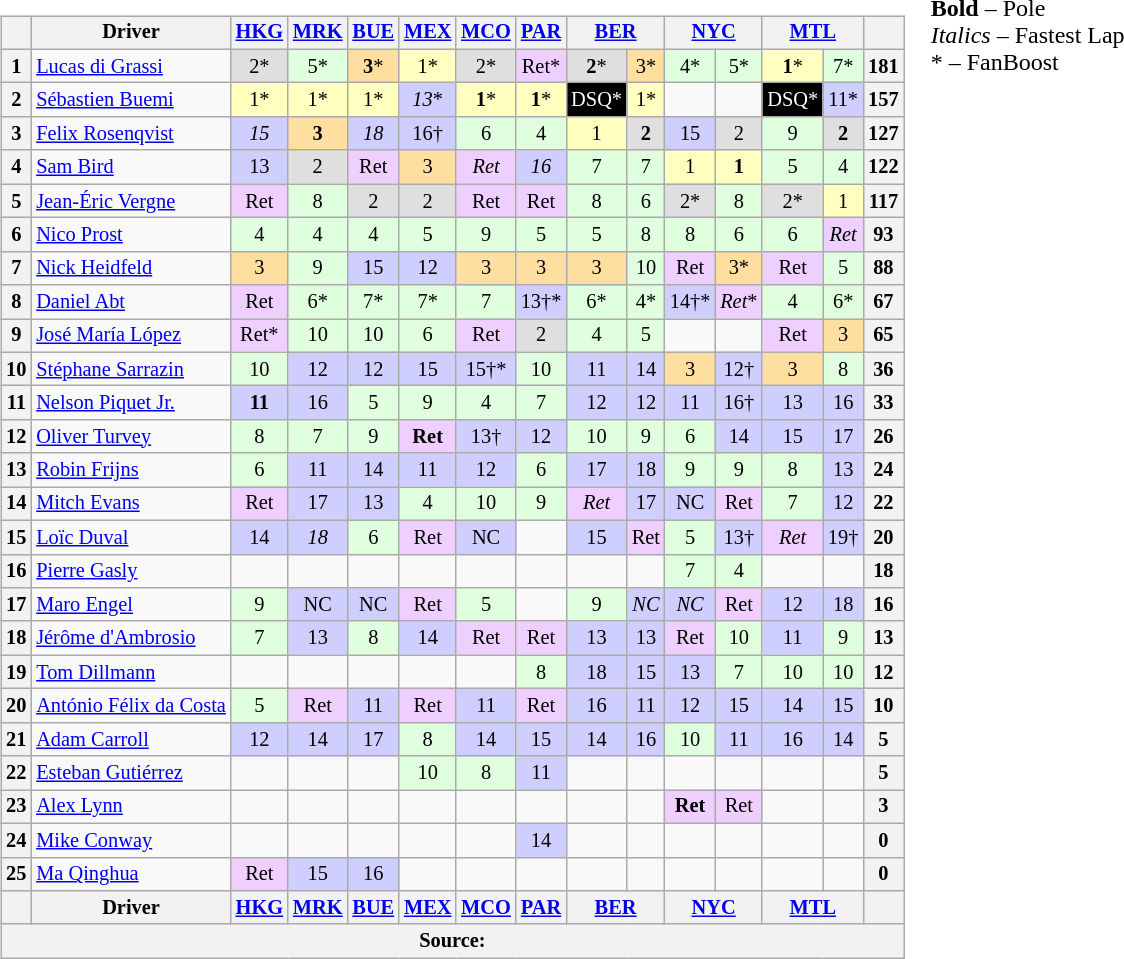<table>
<tr>
<td valign="top"><br><table class="wikitable" style="font-size: 85%; text-align: center;">
<tr valign="top">
<th valign="middle"></th>
<th valign="middle">Driver</th>
<th scope="col"><a href='#'>HKG</a><br> </th>
<th scope="col"><a href='#'>MRK</a><br> </th>
<th scope="col"><a href='#'>BUE</a><br> </th>
<th scope="col"><a href='#'>MEX</a><br> </th>
<th scope="col"><a href='#'>MCO</a><br> </th>
<th scope="col"><a href='#'>PAR</a><br> </th>
<th colspan=2><a href='#'>BER</a><br> </th>
<th colspan=2><a href='#'>NYC</a><br> </th>
<th colspan=2><a href='#'>MTL</a><br> </th>
<th valign=middle></th>
</tr>
<tr>
<th scope="row">1</th>
<td align="left"> <a href='#'>Lucas di Grassi</a></td>
<td style="background:#dfdfdf;">2*</td>
<td style="background:#dfffdf;">5*</td>
<td style="background:#ffdf9f;"><strong>3</strong>*</td>
<td style="background:#ffffbf;">1*</td>
<td style="background:#dfdfdf;">2*</td>
<td style="background:#efcfff;">Ret*</td>
<td style="background:#dfdfdf;"><strong>2</strong>*</td>
<td style="background:#ffdf9f;">3*</td>
<td style="background:#dfffdf;">4*</td>
<td style="background:#dfffdf;">5*</td>
<td style="background:#ffffbf;"><strong>1</strong>*</td>
<td style="background:#dfffdf;">7*</td>
<th>181</th>
</tr>
<tr>
<th scope="row">2</th>
<td align="left"> <a href='#'>Sébastien Buemi</a></td>
<td style="background:#ffffbf;">1*</td>
<td style="background:#ffffbf;">1*</td>
<td style="background:#ffffbf;">1*</td>
<td style="background:#cfcfff;"><em>13</em>*</td>
<td style="background:#ffffbf;"><strong>1</strong>*</td>
<td style="background:#ffffbf;"><strong>1</strong>*</td>
<td style="background:#000000; color:white;">DSQ*</td>
<td style="background:#ffffbf;">1*</td>
<td></td>
<td></td>
<td style="background:#000000; color:white;">DSQ*</td>
<td style="background:#cfcfff;">11*</td>
<th>157</th>
</tr>
<tr>
<th scope="row">3</th>
<td align="left"> <a href='#'>Felix Rosenqvist</a></td>
<td style="background:#cfcfff;"><em>15</em></td>
<td style="background:#ffdf9f;"><strong>3</strong></td>
<td style="background:#cfcfff;"><em>18</em></td>
<td style="background:#cfcfff;">16†</td>
<td style="background:#dfffdf;">6</td>
<td style="background:#dfffdf;">4</td>
<td style="background:#ffffbf;">1</td>
<td style="background:#dfdfdf;"><strong>2</strong></td>
<td style="background:#cfcfff;">15</td>
<td style="background:#dfdfdf;">2</td>
<td style="background:#dfffdf;">9</td>
<td style="background:#dfdfdf;"><strong>2</strong></td>
<th>127</th>
</tr>
<tr>
<th scope="row">4</th>
<td align="left"> <a href='#'>Sam Bird</a></td>
<td style="background:#cfcfff;">13</td>
<td style="background:#dfdfdf;">2</td>
<td style="background:#efcfff;">Ret</td>
<td style="background:#ffdf9f;">3</td>
<td style="background:#efcfff;"><em>Ret</em></td>
<td style="background:#cfcfff;"><em>16</em></td>
<td style="background:#dfffdf;">7</td>
<td style="background:#dfffdf;">7</td>
<td style="background:#ffffbf;">1</td>
<td style="background:#ffffbf;"><strong>1</strong></td>
<td style="background:#dfffdf;">5</td>
<td style="background:#dfffdf;">4</td>
<th>122</th>
</tr>
<tr>
<th scope="row">5</th>
<td align="left"> <a href='#'>Jean-Éric Vergne</a></td>
<td style="background:#efcfff;">Ret</td>
<td style="background:#dfffdf;">8</td>
<td style="background:#dfdfdf;">2</td>
<td style="background:#dfdfdf;">2</td>
<td style="background:#efcfff;">Ret</td>
<td style="background:#efcfff;">Ret</td>
<td style="background:#dfffdf;">8</td>
<td style="background:#dfffdf;">6</td>
<td style="background:#dfdfdf;">2*</td>
<td style="background:#dfffdf;">8</td>
<td style="background:#dfdfdf;">2*</td>
<td style="background:#ffffbf;">1</td>
<th>117</th>
</tr>
<tr>
<th scope="row">6</th>
<td align="left"> <a href='#'>Nico Prost</a></td>
<td style="background:#dfffdf;">4</td>
<td style="background:#dfffdf;">4</td>
<td style="background:#dfffdf;">4</td>
<td style="background:#dfffdf;">5</td>
<td style="background:#dfffdf;">9</td>
<td style="background:#dfffdf;">5</td>
<td style="background:#dfffdf;">5</td>
<td style="background:#dfffdf;">8</td>
<td style="background:#dfffdf;">8</td>
<td style="background:#dfffdf;">6</td>
<td style="background:#dfffdf;">6</td>
<td style="background:#efcfff;"><em>Ret</em></td>
<th>93</th>
</tr>
<tr>
<th scope="row">7</th>
<td align="left"> <a href='#'>Nick Heidfeld</a></td>
<td style="background:#ffdf9f;">3</td>
<td style="background:#dfffdf;">9</td>
<td style="background:#cfcfff;">15</td>
<td style="background:#cfcfff;">12</td>
<td style="background:#ffdf9f;">3</td>
<td style="background:#ffdf9f;">3</td>
<td style="background:#ffdf9f;">3</td>
<td style="background:#dfffdf;">10</td>
<td style="background:#efcfff;">Ret</td>
<td style="background:#ffdf9f;">3*</td>
<td style="background:#efcfff;">Ret</td>
<td style="background:#dfffdf;">5</td>
<th>88</th>
</tr>
<tr>
<th scope="row">8</th>
<td align="left"> <a href='#'>Daniel Abt</a></td>
<td style="background:#efcfff;">Ret</td>
<td style="background:#dfffdf;">6*</td>
<td style="background:#dfffdf;">7*</td>
<td style="background:#dfffdf;">7*</td>
<td style="background:#dfffdf;">7</td>
<td style="background:#cfcfff;">13†*</td>
<td style="background:#dfffdf;">6*</td>
<td style="background:#dfffdf;">4*</td>
<td style="background:#cfcfff;">14†*</td>
<td style="background:#efcfff;"><em>Ret</em>*</td>
<td style="background:#dfffdf;">4</td>
<td style="background:#dfffdf;">6*</td>
<th>67</th>
</tr>
<tr>
<th scope="row">9</th>
<td align="left"> <a href='#'>José María López</a></td>
<td style="background:#efcfff;">Ret*</td>
<td style="background:#dfffdf;">10</td>
<td style="background:#dfffdf;">10</td>
<td style="background:#dfffdf;">6</td>
<td style="background:#efcfff;">Ret</td>
<td style="background:#dfdfdf;">2</td>
<td style="background:#dfffdf;">4</td>
<td style="background:#dfffdf;">5</td>
<td></td>
<td></td>
<td style="background:#efcfff;">Ret</td>
<td style="background:#ffdf9f;">3</td>
<th>65</th>
</tr>
<tr>
<th scope="row">10</th>
<td align="left"> <a href='#'>Stéphane Sarrazin</a></td>
<td style="background:#dfffdf;">10</td>
<td style="background:#cfcfff;">12</td>
<td style="background:#cfcfff;">12</td>
<td style="background:#cfcfff;">15</td>
<td style="background:#cfcfff;">15†*</td>
<td style="background:#dfffdf;">10</td>
<td style="background:#cfcfff;">11</td>
<td style="background:#cfcfff;">14</td>
<td style="background:#ffdf9f;">3</td>
<td style="background:#cfcfff;">12†</td>
<td style="background:#ffdf9f;">3</td>
<td style="background:#dfffdf;">8</td>
<th>36</th>
</tr>
<tr>
<th scope="row">11</th>
<td align="left"> <a href='#'>Nelson Piquet Jr.</a></td>
<td style="background:#cfcfff;"><strong>11</strong></td>
<td style="background:#cfcfff;">16</td>
<td style="background:#dfffdf;">5</td>
<td style="background:#dfffdf;">9</td>
<td style="background:#dfffdf;">4</td>
<td style="background:#dfffdf;">7</td>
<td style="background:#cfcfff;">12</td>
<td style="background:#cfcfff;">12</td>
<td style="background:#cfcfff;">11</td>
<td style="background:#cfcfff;">16†</td>
<td style="background:#cfcfff;">13</td>
<td style="background:#cfcfff;">16</td>
<th>33</th>
</tr>
<tr>
<th scope="row">12</th>
<td align="left"> <a href='#'>Oliver Turvey</a></td>
<td style="background:#dfffdf;">8</td>
<td style="background:#dfffdf;">7</td>
<td style="background:#dfffdf;">9</td>
<td style="background:#efcfff;"><strong>Ret</strong></td>
<td style="background:#cfcfff;">13†</td>
<td style="background:#cfcfff;">12</td>
<td style="background:#dfffdf;">10</td>
<td style="background:#dfffdf;">9</td>
<td style="background:#dfffdf;">6</td>
<td style="background:#cfcfff;">14</td>
<td style="background:#cfcfff;">15</td>
<td style="background:#cfcfff;">17</td>
<th>26</th>
</tr>
<tr>
<th scope="row">13</th>
<td align="left"> <a href='#'>Robin Frijns</a></td>
<td style="background:#dfffdf;">6</td>
<td style="background:#cfcfff;">11</td>
<td style="background:#cfcfff;">14</td>
<td style="background:#cfcfff;">11</td>
<td style="background:#cfcfff;">12</td>
<td style="background:#dfffdf;">6</td>
<td style="background:#cfcfff;">17</td>
<td style="background:#cfcfff;">18</td>
<td style="background:#dfffdf;">9</td>
<td style="background:#dfffdf;">9</td>
<td style="background:#dfffdf;">8</td>
<td style="background:#cfcfff;">13</td>
<th>24</th>
</tr>
<tr>
<th scope="row">14</th>
<td align="left"> <a href='#'>Mitch Evans</a></td>
<td style="background:#efcfff;">Ret</td>
<td style="background:#cfcfff;">17</td>
<td style="background:#cfcfff;">13</td>
<td style="background:#dfffdf;">4</td>
<td style="background:#dfffdf;">10</td>
<td style="background:#dfffdf;">9</td>
<td style="background:#efcfff;"><em>Ret</em></td>
<td style="background:#cfcfff;">17</td>
<td style="background:#cfcfff;">NC</td>
<td style="background:#efcfff;">Ret</td>
<td style="background:#dfffdf;">7</td>
<td style="background:#cfcfff;">12</td>
<th>22</th>
</tr>
<tr>
<th scope="row">15</th>
<td align="left"> <a href='#'>Loïc Duval</a></td>
<td style="background:#cfcfff;">14</td>
<td style="background:#cfcfff;"><em>18</em></td>
<td style="background:#dfffdf;">6</td>
<td style="background:#efcfff;">Ret</td>
<td style="background:#cfcfff;">NC</td>
<td></td>
<td style="background:#cfcfff;">15</td>
<td style="background:#efcfff;">Ret</td>
<td style="background:#dfffdf;">5</td>
<td style="background:#cfcfff;">13†</td>
<td style="background:#efcfff;"><em>Ret</em></td>
<td style="background:#cfcfff;">19†</td>
<th>20</th>
</tr>
<tr>
<th scope="row">16</th>
<td align="left"> <a href='#'>Pierre Gasly</a></td>
<td></td>
<td></td>
<td></td>
<td></td>
<td></td>
<td></td>
<td></td>
<td></td>
<td style="background:#dfffdf;">7</td>
<td style="background:#dfffdf;">4</td>
<td></td>
<td></td>
<th scope="row">18</th>
</tr>
<tr>
<th>17</th>
<td align="left"> <a href='#'>Maro Engel</a></td>
<td style="background:#dfffdf;">9</td>
<td style="background:#cfcfff;">NC</td>
<td style="background:#cfcfff;">NC</td>
<td style="background:#efcfff;">Ret</td>
<td style="background:#dfffdf;">5</td>
<td></td>
<td style="background:#dfffdf;">9</td>
<td style="background:#cfcfff;"><em>NC</em></td>
<td style="background:#cfcfff;"><em>NC</em></td>
<td style="background:#efcfff;">Ret</td>
<td style="background:#cfcfff;">12</td>
<td style="background:#cfcfff;">18</td>
<th>16</th>
</tr>
<tr>
<th scope="row">18</th>
<td align="left"> <a href='#'>Jérôme d'Ambrosio</a></td>
<td style="background:#dfffdf;">7</td>
<td style="background:#cfcfff;">13</td>
<td style="background:#dfffdf;">8</td>
<td style="background:#cfcfff;">14</td>
<td style="background:#efcfff;">Ret</td>
<td style="background:#efcfff;">Ret</td>
<td style="background:#cfcfff;">13</td>
<td style="background:#cfcfff;">13</td>
<td style="background:#efcfff;">Ret</td>
<td style="background:#dfffdf;">10</td>
<td style="background:#cfcfff;">11</td>
<td style="background:#dfffdf;">9</td>
<th>13</th>
</tr>
<tr>
<th scope="row">19</th>
<td align="left"> <a href='#'>Tom Dillmann</a></td>
<td></td>
<td></td>
<td></td>
<td></td>
<td></td>
<td style="background:#dfffdf;">8</td>
<td style="background:#cfcfff;">18</td>
<td style="background:#cfcfff;">15</td>
<td style="background:#cfcfff;">13</td>
<td style="background:#dfffdf;">7</td>
<td style="background:#dfffdf;">10</td>
<td style="background:#dfffdf;">10</td>
<th>12</th>
</tr>
<tr>
<th scope="row">20</th>
<td align="left"> <a href='#'>António Félix da Costa</a></td>
<td style="background:#dfffdf;">5</td>
<td style="background:#efcfff;">Ret</td>
<td style="background:#cfcfff;">11</td>
<td style="background:#efcfff;">Ret</td>
<td style="background:#cfcfff;">11</td>
<td style="background:#efcfff;">Ret</td>
<td style="background:#cfcfff;">16</td>
<td style="background:#cfcfff;">11</td>
<td style="background:#cfcfff;">12</td>
<td style="background:#cfcfff;">15</td>
<td style="background:#cfcfff;">14</td>
<td style="background:#cfcfff;">15</td>
<th>10</th>
</tr>
<tr>
<th scope="row">21</th>
<td align="left"> <a href='#'>Adam Carroll</a></td>
<td style="background:#cfcfff;">12</td>
<td style="background:#cfcfff;">14</td>
<td style="background:#cfcfff;">17</td>
<td style="background:#dfffdf;">8</td>
<td style="background:#cfcfff;">14</td>
<td style="background:#cfcfff;">15</td>
<td style="background:#cfcfff;">14</td>
<td style="background:#cfcfff;">16</td>
<td style="background:#dfffdf;">10</td>
<td style="background:#cfcfff;">11</td>
<td style="background:#cfcfff;">16</td>
<td style="background:#cfcfff;">14</td>
<th>5</th>
</tr>
<tr>
<th scope="row">22</th>
<td align="left"> <a href='#'>Esteban Gutiérrez</a></td>
<td></td>
<td></td>
<td></td>
<td style="background:#dfffdf;">10</td>
<td style="background:#dfffdf;">8</td>
<td style="background:#cfcfff;">11</td>
<td></td>
<td></td>
<td></td>
<td></td>
<td></td>
<td></td>
<th>5</th>
</tr>
<tr>
<th scope="row">23</th>
<td align="left"> <a href='#'>Alex Lynn</a></td>
<td></td>
<td></td>
<td></td>
<td></td>
<td></td>
<td></td>
<td></td>
<td></td>
<td style="background:#efcfff;"><strong>Ret</strong></td>
<td style="background:#efcfff;">Ret</td>
<td></td>
<td></td>
<th>3</th>
</tr>
<tr>
<th scope="row">24</th>
<td align="left"> <a href='#'>Mike Conway</a></td>
<td></td>
<td></td>
<td></td>
<td></td>
<td></td>
<td style="background:#cfcfff;">14</td>
<td></td>
<td></td>
<td></td>
<td></td>
<td></td>
<td></td>
<th>0</th>
</tr>
<tr>
<th scope="row">25</th>
<td align="left"> <a href='#'>Ma Qinghua</a></td>
<td style="background:#efcfff;">Ret</td>
<td style="background:#cfcfff;">15</td>
<td style="background:#cfcfff;">16</td>
<td></td>
<td></td>
<td></td>
<td></td>
<td></td>
<td></td>
<td></td>
<td></td>
<td></td>
<th>0</th>
</tr>
<tr style="background:#f9f9f9; vertical-align:top;">
<th valign=middle></th>
<th valign=middle>Driver</th>
<th><a href='#'>HKG</a><br> </th>
<th><a href='#'>MRK</a><br> </th>
<th><a href='#'>BUE</a><br> </th>
<th><a href='#'>MEX</a><br> </th>
<th><a href='#'>MCO</a><br> </th>
<th><a href='#'>PAR</a><br> </th>
<th colspan=2><a href='#'>BER</a><br> </th>
<th colspan=2><a href='#'>NYC</a><br> </th>
<th colspan=2><a href='#'>MTL</a><br> </th>
<th valign=middle></th>
</tr>
<tr>
<th colspan=15>Source:</th>
</tr>
</table>
</td>
<td valign="top"><br>
<span><strong>Bold</strong> – Pole<br>
<em>Italics</em> – Fastest Lap<br>* – FanBoost</span></td>
</tr>
</table>
